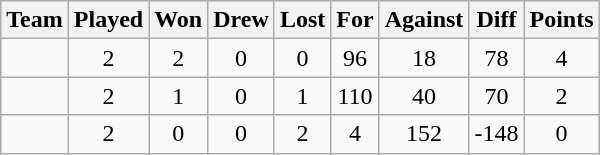<table class="wikitable" style="text-align:center">
<tr>
<th>Team</th>
<th>Played</th>
<th>Won</th>
<th>Drew</th>
<th>Lost</th>
<th>For</th>
<th>Against</th>
<th>Diff</th>
<th>Points</th>
</tr>
<tr>
<td align=left></td>
<td>2</td>
<td>2</td>
<td>0</td>
<td>0</td>
<td>96</td>
<td>18</td>
<td>78</td>
<td>4</td>
</tr>
<tr>
<td align=left></td>
<td>2</td>
<td>1</td>
<td>0</td>
<td>1</td>
<td>110</td>
<td>40</td>
<td>70</td>
<td>2</td>
</tr>
<tr>
<td align=left></td>
<td>2</td>
<td>0</td>
<td>0</td>
<td>2</td>
<td>4</td>
<td>152</td>
<td>-148</td>
<td>0</td>
</tr>
</table>
